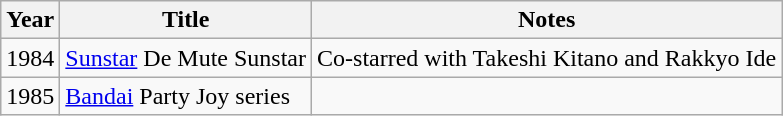<table class="wikitable">
<tr>
<th>Year</th>
<th>Title</th>
<th>Notes</th>
</tr>
<tr>
<td>1984</td>
<td><a href='#'>Sunstar</a> De Mute Sunstar</td>
<td>Co-starred with Takeshi Kitano and Rakkyo Ide</td>
</tr>
<tr>
<td>1985</td>
<td><a href='#'>Bandai</a> Party Joy series</td>
<td></td>
</tr>
</table>
